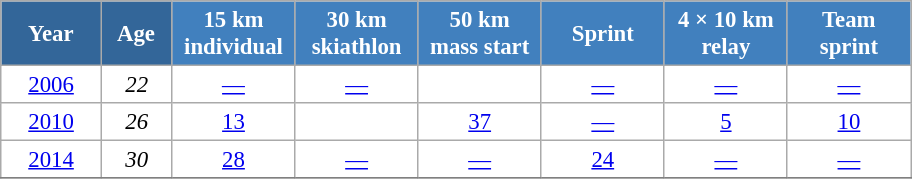<table class="wikitable" style="font-size:95%; text-align:center; border:grey solid 1px; border-collapse:collapse; background:#ffffff;">
<tr>
<th style="background-color:#369; color:white; width:60px;"> Year </th>
<th style="background-color:#369; color:white; width:40px;"> Age </th>
<th style="background-color:#4180be; color:white; width:75px;"> 15 km <br> individual </th>
<th style="background-color:#4180be; color:white; width:75px;"> 30 km <br> skiathlon </th>
<th style="background-color:#4180be; color:white; width:75px;"> 50 km <br> mass start </th>
<th style="background-color:#4180be; color:white; width:75px;"> Sprint </th>
<th style="background-color:#4180be; color:white; width:75px;"> 4 × 10 km <br> relay </th>
<th style="background-color:#4180be; color:white; width:75px;"> Team <br> sprint </th>
</tr>
<tr>
<td><a href='#'>2006</a></td>
<td><em>22</em></td>
<td><a href='#'>—</a></td>
<td><a href='#'>—</a></td>
<td><a href='#'></a></td>
<td><a href='#'>—</a></td>
<td><a href='#'>—</a></td>
<td><a href='#'>—</a></td>
</tr>
<tr>
<td><a href='#'>2010</a></td>
<td><em>26</em></td>
<td><a href='#'>13</a></td>
<td><a href='#'></a></td>
<td><a href='#'>37</a></td>
<td><a href='#'>—</a></td>
<td><a href='#'>5</a></td>
<td><a href='#'>10</a></td>
</tr>
<tr>
<td><a href='#'>2014</a></td>
<td><em>30</em></td>
<td><a href='#'>28</a></td>
<td><a href='#'>—</a></td>
<td><a href='#'>—</a></td>
<td><a href='#'>24</a></td>
<td><a href='#'>—</a></td>
<td><a href='#'>—</a></td>
</tr>
<tr>
</tr>
</table>
